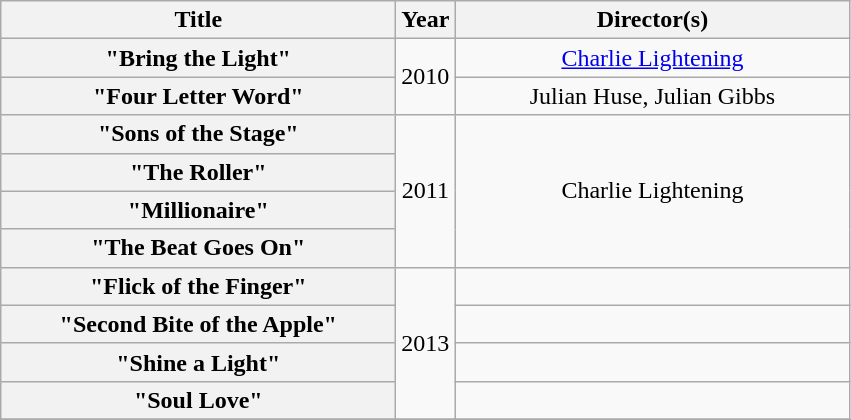<table class="wikitable plainrowheaders" style="text-align:center;">
<tr>
<th scope="col" style="width:16em;">Title</th>
<th scope="col">Year</th>
<th scope="col" style="width:16em;">Director(s)</th>
</tr>
<tr>
<th scope="row">"Bring the Light"</th>
<td rowspan="2">2010</td>
<td><a href='#'>Charlie Lightening</a></td>
</tr>
<tr>
<th scope="row">"Four Letter Word"</th>
<td>Julian Huse, Julian Gibbs</td>
</tr>
<tr>
<th scope="row">"Sons of the Stage"</th>
<td rowspan="4">2011</td>
<td rowspan="4">Charlie Lightening</td>
</tr>
<tr>
<th scope="row">"The Roller"</th>
</tr>
<tr>
<th scope="row">"Millionaire"</th>
</tr>
<tr>
<th scope="row">"The Beat Goes On"</th>
</tr>
<tr>
<th scope="row">"Flick of the Finger"</th>
<td rowspan="4">2013</td>
<td></td>
</tr>
<tr>
<th scope="row">"Second Bite of the Apple"</th>
<td></td>
</tr>
<tr>
<th scope="row">"Shine a Light"</th>
<td></td>
</tr>
<tr>
<th scope="row">"Soul Love"</th>
<td></td>
</tr>
<tr>
</tr>
</table>
